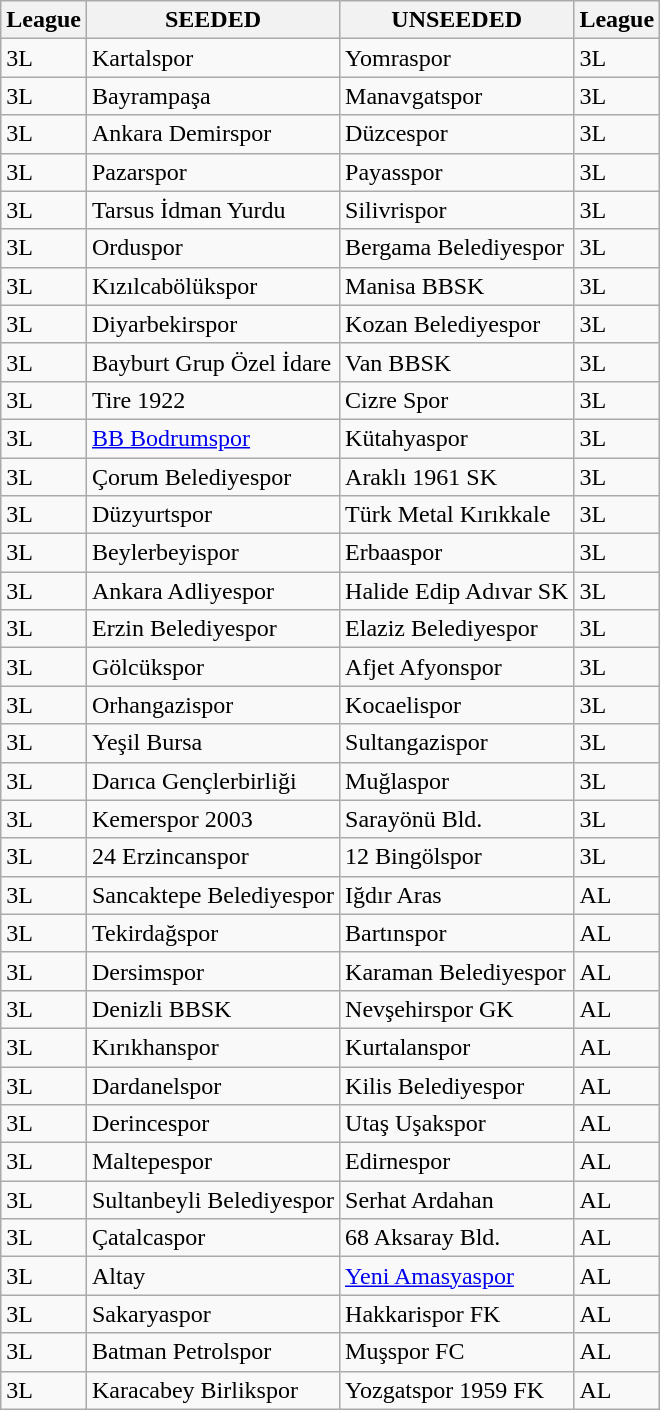<table class="wikitable">
<tr>
<th>League</th>
<th>SEEDED</th>
<th>UNSEEDED</th>
<th>League</th>
</tr>
<tr>
<td>3L</td>
<td>Kartalspor</td>
<td>Yomraspor</td>
<td>3L</td>
</tr>
<tr>
<td>3L</td>
<td>Bayrampaşa</td>
<td>Manavgatspor</td>
<td>3L</td>
</tr>
<tr>
<td>3L</td>
<td>Ankara  Demirspor</td>
<td>Düzcespor</td>
<td>3L</td>
</tr>
<tr>
<td>3L</td>
<td>Pazarspor</td>
<td>Payasspor</td>
<td>3L</td>
</tr>
<tr>
<td>3L</td>
<td>Tarsus  İdman Yurdu</td>
<td>Silivrispor</td>
<td>3L</td>
</tr>
<tr>
<td>3L</td>
<td>Orduspor</td>
<td>Bergama  Belediyespor</td>
<td>3L</td>
</tr>
<tr>
<td>3L</td>
<td>Kızılcabölükspor</td>
<td>Manisa BBSK</td>
<td>3L</td>
</tr>
<tr>
<td>3L</td>
<td>Diyarbekirspor</td>
<td>Kozan  Belediyespor</td>
<td>3L</td>
</tr>
<tr>
<td>3L</td>
<td>Bayburt  Grup Özel İdare</td>
<td>Van  BBSK</td>
<td>3L</td>
</tr>
<tr>
<td>3L</td>
<td>Tire 1922</td>
<td>Cizre Spor</td>
<td>3L</td>
</tr>
<tr>
<td>3L</td>
<td><a href='#'>BB Bodrumspor</a></td>
<td>Kütahyaspor</td>
<td>3L</td>
</tr>
<tr>
<td>3L</td>
<td>Çorum  Belediyespor</td>
<td>Araklı  1961 SK</td>
<td>3L</td>
</tr>
<tr>
<td>3L</td>
<td>Düzyurtspor</td>
<td>Türk Metal  Kırıkkale</td>
<td>3L</td>
</tr>
<tr>
<td>3L</td>
<td>Beylerbeyispor</td>
<td>Erbaaspor</td>
<td>3L</td>
</tr>
<tr>
<td>3L</td>
<td>Ankara  Adliyespor</td>
<td>Halide Edip  Adıvar SK</td>
<td>3L</td>
</tr>
<tr>
<td>3L</td>
<td>Erzin  Belediyespor</td>
<td>Elaziz  Belediyespor</td>
<td>3L</td>
</tr>
<tr>
<td>3L</td>
<td>Gölcükspor</td>
<td>Afjet  Afyonspor</td>
<td>3L</td>
</tr>
<tr>
<td>3L</td>
<td>Orhangazispor</td>
<td>Kocaelispor</td>
<td>3L</td>
</tr>
<tr>
<td>3L</td>
<td>Yeşil Bursa</td>
<td>Sultangazispor</td>
<td>3L</td>
</tr>
<tr>
<td>3L</td>
<td>Darıca  Gençlerbirliği</td>
<td>Muğlaspor</td>
<td>3L</td>
</tr>
<tr>
<td>3L</td>
<td>Kemerspor  2003</td>
<td>Sarayönü  Bld.</td>
<td>3L</td>
</tr>
<tr>
<td>3L</td>
<td>24  Erzincanspor</td>
<td>12  Bingölspor</td>
<td>3L</td>
</tr>
<tr>
<td>3L</td>
<td>Sancaktepe  Belediyespor</td>
<td>Iğdır  Aras</td>
<td>AL</td>
</tr>
<tr>
<td>3L</td>
<td>Tekirdağspor</td>
<td>Bartınspor</td>
<td>AL</td>
</tr>
<tr>
<td>3L</td>
<td>Dersimspor</td>
<td>Karaman  Belediyespor</td>
<td>AL</td>
</tr>
<tr>
<td>3L</td>
<td>Denizli  BBSK</td>
<td>Nevşehirspor  GK</td>
<td>AL</td>
</tr>
<tr>
<td>3L</td>
<td>Kırıkhanspor</td>
<td>Kurtalanspor</td>
<td>AL</td>
</tr>
<tr>
<td>3L</td>
<td>Dardanelspor</td>
<td>Kilis  Belediyespor</td>
<td>AL</td>
</tr>
<tr>
<td>3L</td>
<td>Derincespor</td>
<td>Utaş  Uşakspor</td>
<td>AL</td>
</tr>
<tr>
<td>3L</td>
<td>Maltepespor</td>
<td>Edirnespor</td>
<td>AL</td>
</tr>
<tr>
<td>3L</td>
<td>Sultanbeyli  Belediyespor</td>
<td>Serhat  Ardahan</td>
<td>AL</td>
</tr>
<tr>
<td>3L</td>
<td>Çatalcaspor</td>
<td>68  Aksaray Bld.</td>
<td>AL</td>
</tr>
<tr>
<td>3L</td>
<td>Altay</td>
<td><a href='#'>Yeni Amasyaspor</a></td>
<td>AL</td>
</tr>
<tr>
<td>3L</td>
<td>Sakaryaspor</td>
<td>Hakkarispor  FK</td>
<td>AL</td>
</tr>
<tr>
<td>3L</td>
<td>Batman  Petrolspor</td>
<td>Muşspor  FC</td>
<td>AL</td>
</tr>
<tr>
<td>3L</td>
<td>Karacabey  Birlikspor</td>
<td>Yozgatspor  1959 FK</td>
<td>AL</td>
</tr>
</table>
